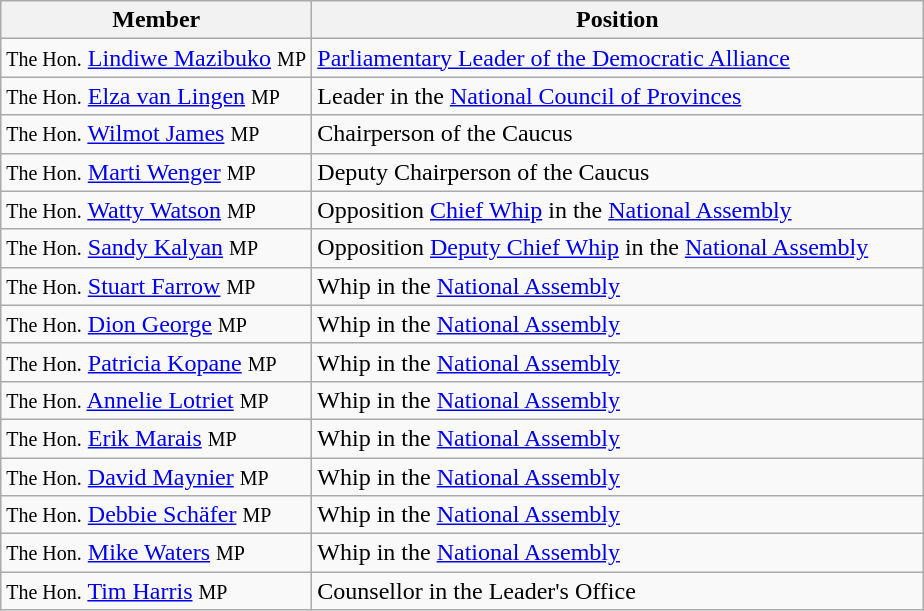<table class="wikitable">
<tr>
<th width=200>Member</th>
<th width=400>Position</th>
</tr>
<tr>
<td><small>The Hon.</small> <a href='#'>Lindiwe Mazibuko</a> <small>MP</small></td>
<td><a href='#'>Parliamentary Leader of the Democratic Alliance</a></td>
</tr>
<tr>
<td><small>The Hon.</small> <a href='#'>Elza van Lingen</a> <small>MP</small></td>
<td>Leader in the <a href='#'>National Council of Provinces</a></td>
</tr>
<tr>
<td><small>The Hon.</small> <a href='#'>Wilmot James</a> <small>MP</small></td>
<td>Chairperson of the Caucus</td>
</tr>
<tr>
<td><small>The Hon.</small> <a href='#'>Marti Wenger</a> <small>MP</small></td>
<td>Deputy Chairperson of the Caucus</td>
</tr>
<tr>
<td><small>The Hon.</small> <a href='#'>Watty Watson</a> <small>MP</small></td>
<td>Opposition <a href='#'>Chief Whip</a> in the <a href='#'>National Assembly</a></td>
</tr>
<tr>
<td><small>The Hon.</small> <a href='#'>Sandy Kalyan</a> <small>MP</small></td>
<td>Opposition <a href='#'>Deputy Chief Whip</a> in the <a href='#'>National Assembly</a></td>
</tr>
<tr>
<td><small>The Hon.</small> <a href='#'>Stuart Farrow</a> <small>MP</small></td>
<td>Whip in the <a href='#'>National Assembly</a></td>
</tr>
<tr>
<td><small>The Hon.</small> <a href='#'>Dion George</a> <small>MP</small></td>
<td>Whip in the <a href='#'>National Assembly</a></td>
</tr>
<tr>
<td><small>The Hon.</small> <a href='#'>Patricia Kopane</a> <small>MP</small></td>
<td>Whip in the <a href='#'>National Assembly</a></td>
</tr>
<tr>
<td><small>The Hon.</small> <a href='#'>Annelie Lotriet</a> <small>MP</small></td>
<td>Whip in the <a href='#'>National Assembly</a></td>
</tr>
<tr>
<td><small>The Hon.</small> <a href='#'>Erik Marais</a> <small>MP</small></td>
<td>Whip in the <a href='#'>National Assembly</a></td>
</tr>
<tr>
<td><small>The Hon.</small> <a href='#'>David Maynier</a> <small>MP</small></td>
<td>Whip in the <a href='#'>National Assembly</a></td>
</tr>
<tr>
<td><small>The Hon.</small> <a href='#'>Debbie Schäfer</a> <small>MP</small></td>
<td>Whip in the <a href='#'>National Assembly</a></td>
</tr>
<tr>
<td><small>The Hon.</small> <a href='#'>Mike Waters</a> <small>MP</small></td>
<td>Whip in the <a href='#'>National Assembly</a></td>
</tr>
<tr>
<td><small>The Hon.</small> <a href='#'>Tim Harris</a> <small>MP</small></td>
<td>Counsellor in the Leader's Office</td>
</tr>
</table>
